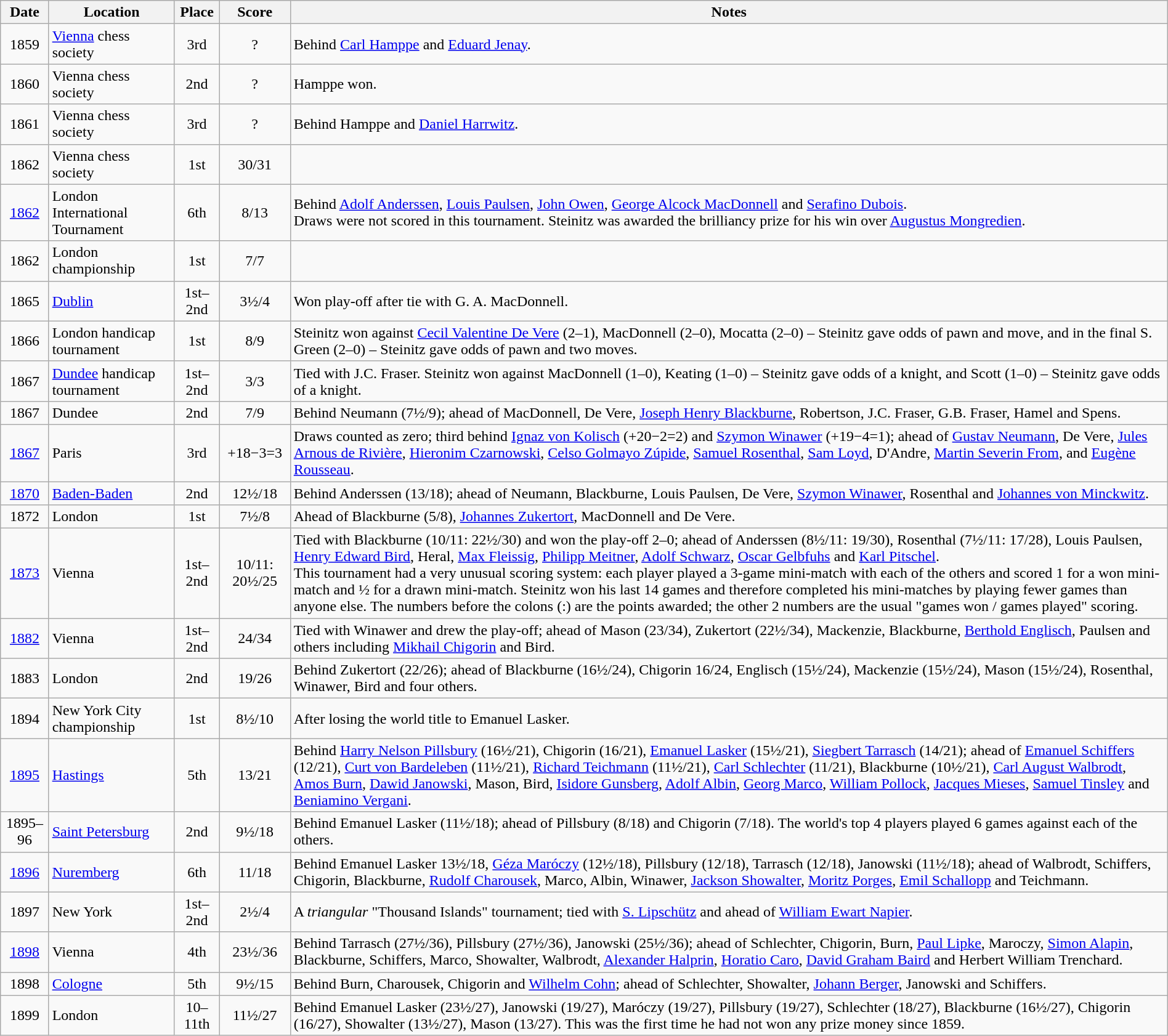<table class="wikitable sortable" style="text-align:center; margin:1em auto 1em auto;">
<tr>
<th>Date</th>
<th>Location</th>
<th>Place</th>
<th>Score</th>
<th class="unsortable">Notes</th>
</tr>
<tr>
<td>1859</td>
<td align=left><a href='#'>Vienna</a> chess society</td>
<td>3rd</td>
<td>?</td>
<td align=left>Behind <a href='#'>Carl Hamppe</a> and <a href='#'>Eduard Jenay</a>.</td>
</tr>
<tr>
<td>1860</td>
<td align=left>Vienna chess society</td>
<td>2nd</td>
<td>?</td>
<td align=left>Hamppe won.</td>
</tr>
<tr>
<td>1861</td>
<td align=left>Vienna chess society</td>
<td>3rd</td>
<td>?</td>
<td align=left>Behind Hamppe and <a href='#'>Daniel Harrwitz</a>.</td>
</tr>
<tr>
<td>1862</td>
<td align=left>Vienna chess society</td>
<td>1st</td>
<td>30/31</td>
<td align=left> </td>
</tr>
<tr>
<td><a href='#'>1862</a></td>
<td align=left>London International Tournament</td>
<td>6th</td>
<td>8/13</td>
<td align=left>Behind <a href='#'>Adolf Anderssen</a>, <a href='#'>Louis Paulsen</a>, <a href='#'>John Owen</a>, <a href='#'>George Alcock MacDonnell</a> and <a href='#'>Serafino Dubois</a>.<br>Draws were not scored in this tournament. Steinitz was awarded the brilliancy prize for his win over <a href='#'>Augustus Mongredien</a>.</td>
</tr>
<tr>
<td>1862</td>
<td align=left>London championship</td>
<td>1st</td>
<td>7/7</td>
<td align=left> </td>
</tr>
<tr>
<td>1865</td>
<td align=left><a href='#'>Dublin</a></td>
<td>1st–2nd</td>
<td>3½/4</td>
<td align=left>Won play-off after tie with G. A. MacDonnell.</td>
</tr>
<tr>
<td>1866</td>
<td align=left>London handicap tournament</td>
<td>1st</td>
<td>8/9</td>
<td align=left>Steinitz won against <a href='#'>Cecil Valentine De Vere</a> (2–1), MacDonnell (2–0), Mocatta (2–0) – Steinitz gave odds of pawn and move, and in the final S. Green (2–0) – Steinitz gave odds of pawn and two moves.</td>
</tr>
<tr>
<td>1867</td>
<td align=left><a href='#'>Dundee</a> handicap tournament</td>
<td>1st–2nd</td>
<td>3/3</td>
<td align=left>Tied with J.C. Fraser. Steinitz won against MacDonnell (1–0), Keating (1–0) – Steinitz gave odds of a knight, and Scott (1–0) – Steinitz gave odds of a knight.</td>
</tr>
<tr>
<td>1867</td>
<td align=left>Dundee</td>
<td>2nd</td>
<td>7/9</td>
<td align=left>Behind Neumann (7½/9); ahead of MacDonnell, De Vere, <a href='#'>Joseph Henry Blackburne</a>, Robertson, J.C. Fraser, G.B. Fraser, Hamel and Spens.</td>
</tr>
<tr>
<td><a href='#'>1867</a></td>
<td align=left>Paris</td>
<td>3rd</td>
<td>+18−3=3</td>
<td align=left>Draws counted as zero; third behind <a href='#'>Ignaz von Kolisch</a> (+20−2=2) and <a href='#'>Szymon Winawer</a> (+19−4=1); ahead of <a href='#'>Gustav Neumann</a>, De Vere, <a href='#'>Jules Arnous de Rivière</a>, <a href='#'>Hieronim Czarnowski</a>, <a href='#'>Celso Golmayo Zúpide</a>, <a href='#'>Samuel Rosenthal</a>, <a href='#'>Sam Loyd</a>, D'Andre, <a href='#'>Martin Severin From</a>, and <a href='#'>Eugène Rousseau</a>.</td>
</tr>
<tr>
<td><a href='#'>1870</a></td>
<td align=left><a href='#'>Baden-Baden</a></td>
<td>2nd</td>
<td>12½/18</td>
<td align=left>Behind Anderssen (13/18); ahead of Neumann, Blackburne, Louis Paulsen, De Vere, <a href='#'>Szymon Winawer</a>, Rosenthal and <a href='#'>Johannes von Minckwitz</a>.</td>
</tr>
<tr>
<td>1872</td>
<td align=left>London</td>
<td>1st</td>
<td>7½/8</td>
<td align=left>Ahead of Blackburne (5/8), <a href='#'>Johannes Zukertort</a>, MacDonnell and De Vere.</td>
</tr>
<tr>
<td><a href='#'>1873</a></td>
<td align=left>Vienna</td>
<td>1st–2nd</td>
<td>10/11: 20½/25</td>
<td align=left>Tied with Blackburne (10/11: 22½/30) and won the play-off 2–0; ahead of Anderssen (8½/11: 19/30), Rosenthal (7½/11: 17/28), Louis Paulsen, <a href='#'>Henry Edward Bird</a>, Heral, <a href='#'>Max Fleissig</a>, <a href='#'>Philipp Meitner</a>, <a href='#'>Adolf Schwarz</a>, <a href='#'>Oscar Gelbfuhs</a> and <a href='#'>Karl Pitschel</a>.<br>This tournament had a very unusual scoring system: each player played a 3-game mini-match with each of the others and scored 1 for a won mini-match and ½ for a drawn mini-match. Steinitz won his last 14 games and therefore completed his mini-matches by playing fewer games than anyone else. The numbers before the colons (:) are the points awarded; the other 2 numbers are the usual "games won / games played" scoring.</td>
</tr>
<tr>
<td><a href='#'>1882</a></td>
<td align=left>Vienna</td>
<td>1st–2nd</td>
<td>24/34</td>
<td align=left>Tied with Winawer and drew the play-off; ahead of Mason (23/34), Zukertort (22½/34), Mackenzie, Blackburne, <a href='#'>Berthold Englisch</a>, Paulsen and others including <a href='#'>Mikhail Chigorin</a> and Bird.</td>
</tr>
<tr>
<td>1883</td>
<td align=left>London</td>
<td>2nd</td>
<td>19/26</td>
<td align=left>Behind Zukertort (22/26); ahead of Blackburne (16½/24), Chigorin 16/24, Englisch (15½/24), Mackenzie (15½/24), Mason (15½/24), Rosenthal, Winawer, Bird and four others.</td>
</tr>
<tr>
<td>1894</td>
<td align=left>New York City championship</td>
<td>1st</td>
<td>8½/10</td>
<td align=left>After losing the world title to Emanuel Lasker.</td>
</tr>
<tr>
<td><a href='#'>1895</a></td>
<td align=left><a href='#'>Hastings</a></td>
<td>5th</td>
<td>13/21</td>
<td align=left>Behind <a href='#'>Harry Nelson Pillsbury</a> (16½/21), Chigorin (16/21), <a href='#'>Emanuel Lasker</a> (15½/21), <a href='#'>Siegbert Tarrasch</a> (14/21); ahead of <a href='#'>Emanuel Schiffers</a> (12/21), <a href='#'>Curt von Bardeleben</a> (11½/21), <a href='#'>Richard Teichmann</a> (11½/21), <a href='#'>Carl Schlechter</a> (11/21), Blackburne (10½/21), <a href='#'>Carl August Walbrodt</a>, <a href='#'>Amos Burn</a>, <a href='#'>Dawid Janowski</a>, Mason, Bird, <a href='#'>Isidore Gunsberg</a>, <a href='#'>Adolf Albin</a>, <a href='#'>Georg Marco</a>, <a href='#'>William Pollock</a>, <a href='#'>Jacques Mieses</a>, <a href='#'>Samuel Tinsley</a> and <a href='#'>Beniamino Vergani</a>.</td>
</tr>
<tr>
<td>1895–96</td>
<td align=left><a href='#'>Saint Petersburg</a></td>
<td>2nd</td>
<td>9½/18</td>
<td align=left>Behind Emanuel Lasker (11½/18); ahead of Pillsbury (8/18) and Chigorin (7/18). The world's top 4 players played 6 games against each of the others.</td>
</tr>
<tr>
<td><a href='#'>1896</a></td>
<td align=left><a href='#'>Nuremberg</a></td>
<td>6th</td>
<td>11/18</td>
<td align=left>Behind Emanuel Lasker 13½/18, <a href='#'>Géza Maróczy</a> (12½/18), Pillsbury (12/18), Tarrasch (12/18), Janowski (11½/18); ahead of Walbrodt, Schiffers, Chigorin, Blackburne, <a href='#'>Rudolf Charousek</a>, Marco, Albin, Winawer, <a href='#'>Jackson Showalter</a>, <a href='#'>Moritz Porges</a>, <a href='#'>Emil Schallopp</a> and Teichmann.</td>
</tr>
<tr>
<td>1897</td>
<td align=left>New York</td>
<td>1st–2nd</td>
<td>2½/4</td>
<td align=left>A <em>triangular</em> "Thousand Islands" tournament; tied with <a href='#'>S. Lipschütz</a> and ahead of <a href='#'>William Ewart Napier</a>.</td>
</tr>
<tr>
<td><a href='#'>1898</a></td>
<td align=left>Vienna</td>
<td>4th</td>
<td>23½/36</td>
<td align=left>Behind Tarrasch (27½/36), Pillsbury (27½/36), Janowski (25½/36); ahead of Schlechter, Chigorin, Burn, <a href='#'>Paul Lipke</a>, Maroczy, <a href='#'>Simon Alapin</a>, Blackburne, Schiffers, Marco, Showalter, Walbrodt, <a href='#'>Alexander Halprin</a>, <a href='#'>Horatio Caro</a>, <a href='#'>David Graham Baird</a> and Herbert William Trenchard.</td>
</tr>
<tr>
<td>1898</td>
<td align=left><a href='#'>Cologne</a></td>
<td>5th</td>
<td>9½/15</td>
<td align=left>Behind Burn, Charousek, Chigorin and <a href='#'>Wilhelm Cohn</a>; ahead of Schlechter, Showalter, <a href='#'>Johann Berger</a>, Janowski and Schiffers.</td>
</tr>
<tr>
<td>1899</td>
<td align=left>London</td>
<td>10–11th</td>
<td>11½/27</td>
<td align=left>Behind Emanuel Lasker (23½/27), Janowski (19/27), Maróczy (19/27), Pillsbury (19/27), Schlechter (18/27), Blackburne (16½/27), Chigorin (16/27), Showalter (13½/27), Mason (13/27). This was the first time he had not won any prize money since 1859.</td>
</tr>
</table>
